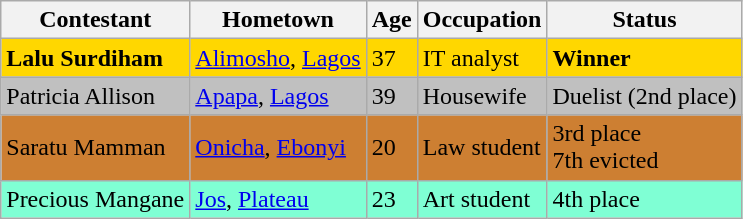<table class="wikitable">
<tr>
<th>Contestant</th>
<th>Hometown</th>
<th>Age</th>
<th>Occupation</th>
<th>Status</th>
</tr>
<tr bgcolor=gold>
<td><strong>Lalu Surdiham</strong></td>
<td><a href='#'>Alimosho</a>, <a href='#'>Lagos</a></td>
<td>37</td>
<td>IT analyst</td>
<td><strong>Winner</strong></td>
</tr>
<tr bgcolor=silver>
<td>Patricia Allison</td>
<td><a href='#'>Apapa</a>, <a href='#'>Lagos</a></td>
<td>39</td>
<td>Housewife</td>
<td>Duelist (2nd place)</td>
</tr>
<tr bgcolor=#cd7f32>
<td>Saratu Mamman</td>
<td><a href='#'>Onicha</a>, <a href='#'>Ebonyi</a></td>
<td>20</td>
<td>Law student</td>
<td>3rd place<br>7th evicted</td>
</tr>
<tr bgcolor=aquamarine>
<td>Precious Mangane</td>
<td><a href='#'>Jos</a>, <a href='#'>Plateau</a></td>
<td>23</td>
<td>Art student</td>
<td>4th place</td>
</tr>
</table>
